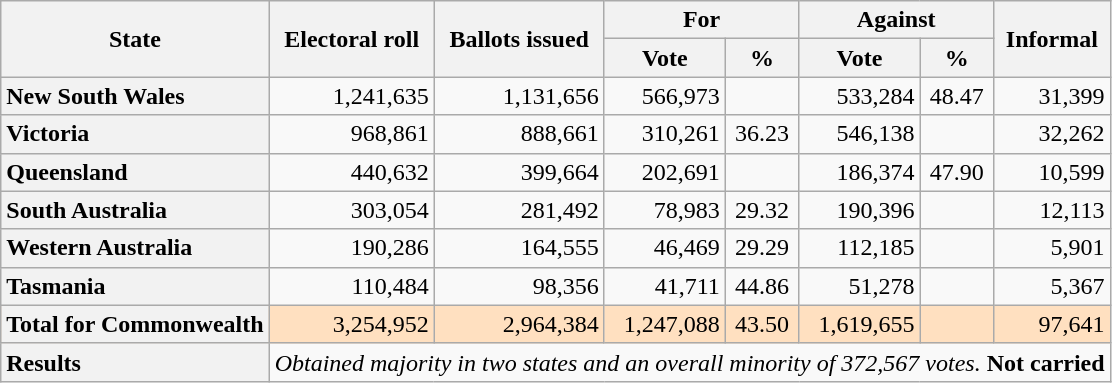<table class="wikitable">
<tr>
<th width:180px" rowspan="2">State</th>
<th width:70px" align=center rowspan="2">Electoral roll</th>
<th width:70px" align=center rowspan="2">Ballots issued</th>
<th width:140px" align=center colspan="2">For</th>
<th width:140px" align=center colspan="2">Against</th>
<th width:70px" align=center rowspan="2">Informal</th>
</tr>
<tr>
<th width:70px" align=center>Vote</th>
<th width:70px" align=center>%</th>
<th width:70px" align=center>Vote</th>
<th width:70px" align=center>%</th>
</tr>
<tr align="right">
<th style="text-align:left;">New South Wales</th>
<td>1,241,635</td>
<td>1,131,656</td>
<td>566,973</td>
<td></td>
<td>533,284</td>
<td align="middle">48.47</td>
<td>31,399</td>
</tr>
<tr align="right">
<th style="text-align:left;">Victoria</th>
<td>968,861</td>
<td>888,661</td>
<td>310,261</td>
<td align="middle">36.23</td>
<td>546,138</td>
<td></td>
<td>32,262</td>
</tr>
<tr align="right">
<th style="text-align:left;">Queensland</th>
<td>440,632</td>
<td>399,664</td>
<td>202,691</td>
<td></td>
<td>186,374</td>
<td align="middle">47.90</td>
<td>10,599</td>
</tr>
<tr align="right">
<th style="text-align:left;">South Australia</th>
<td>303,054</td>
<td>281,492</td>
<td>78,983</td>
<td align="middle">29.32</td>
<td>190,396</td>
<td></td>
<td>12,113</td>
</tr>
<tr align="right">
<th style="text-align:left;">Western Australia</th>
<td>190,286</td>
<td>164,555</td>
<td>46,469</td>
<td align="middle">29.29</td>
<td>112,185</td>
<td></td>
<td>5,901</td>
</tr>
<tr align="right">
<th style="text-align:left;">Tasmania</th>
<td>110,484</td>
<td>98,356</td>
<td>41,711</td>
<td align="middle">44.86</td>
<td>51,278</td>
<td></td>
<td>5,367</td>
</tr>
<tr bgcolor=#FFE0C0 align="right">
<th style="text-align:left">Total for Commonwealth</th>
<td noWrap>3,254,952</td>
<td noWrap>2,964,384</td>
<td noWrap>1,247,088</td>
<td noWrap align="middle">43.50</td>
<td noWrap>1,619,655</td>
<td></td>
<td noWrap>97,641</td>
</tr>
<tr>
<th style="text-align:left;">Results</th>
<td colSpan="8"><em>Obtained majority in two states and an overall minority of 372,567 votes.</em> <strong>Not carried</strong></td>
</tr>
</table>
